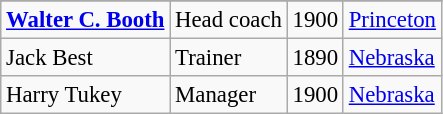<table class="wikitable" style="font-size: 95%">
<tr>
</tr>
<tr>
<td><strong><a href='#'>Walter C. Booth</a></strong></td>
<td>Head coach</td>
<td>1900</td>
<td><a href='#'>Princeton</a></td>
</tr>
<tr>
<td>Jack Best</td>
<td>Trainer</td>
<td>1890</td>
<td><a href='#'>Nebraska</a></td>
</tr>
<tr>
<td>Harry Tukey</td>
<td>Manager</td>
<td>1900</td>
<td><a href='#'>Nebraska</a></td>
</tr>
</table>
